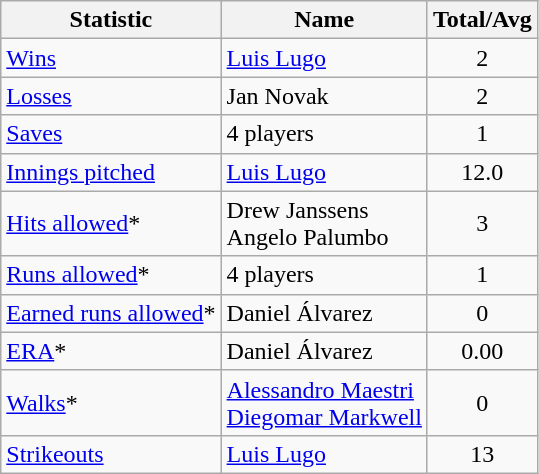<table class=wikitable>
<tr>
<th>Statistic</th>
<th>Name</th>
<th>Total/Avg</th>
</tr>
<tr>
<td><a href='#'>Wins</a></td>
<td> <a href='#'>Luis Lugo</a></td>
<td align=center>2</td>
</tr>
<tr>
<td><a href='#'>Losses</a></td>
<td> Jan Novak</td>
<td align=center>2</td>
</tr>
<tr>
<td><a href='#'>Saves</a></td>
<td>4 players</td>
<td align=center>1</td>
</tr>
<tr>
<td><a href='#'>Innings pitched</a></td>
<td> <a href='#'>Luis Lugo</a></td>
<td align=center>12.0</td>
</tr>
<tr>
<td><a href='#'>Hits allowed</a>*</td>
<td> Drew Janssens<br> Angelo Palumbo</td>
<td align=center>3</td>
</tr>
<tr>
<td><a href='#'>Runs allowed</a>*</td>
<td>4 players</td>
<td align=center>1</td>
</tr>
<tr>
<td><a href='#'>Earned runs allowed</a>*</td>
<td> Daniel Álvarez</td>
<td align=center>0</td>
</tr>
<tr>
<td><a href='#'>ERA</a>*</td>
<td> Daniel Álvarez</td>
<td align=center>0.00</td>
</tr>
<tr>
<td><a href='#'>Walks</a>*</td>
<td> <a href='#'>Alessandro Maestri</a><br> <a href='#'>Diegomar Markwell</a></td>
<td align=center>0</td>
</tr>
<tr>
<td><a href='#'>Strikeouts</a></td>
<td> <a href='#'>Luis Lugo</a></td>
<td align=center>13</td>
</tr>
</table>
